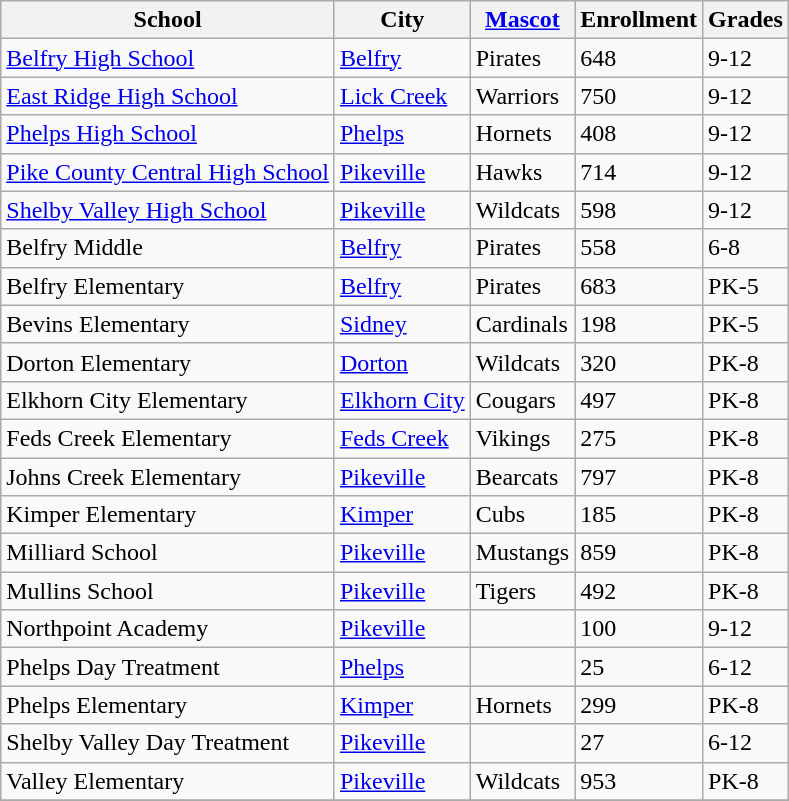<table class="wikitable">
<tr>
<th>School</th>
<th>City</th>
<th><a href='#'>Mascot</a></th>
<th>Enrollment</th>
<th>Grades</th>
</tr>
<tr>
<td><a href='#'>Belfry High School</a></td>
<td><a href='#'>Belfry</a></td>
<td>Pirates</td>
<td>648</td>
<td>9-12</td>
</tr>
<tr>
<td><a href='#'>East Ridge High School</a></td>
<td><a href='#'>Lick Creek</a></td>
<td>Warriors</td>
<td>750</td>
<td>9-12</td>
</tr>
<tr>
<td><a href='#'>Phelps High School</a></td>
<td><a href='#'>Phelps</a></td>
<td>Hornets</td>
<td>408</td>
<td>9-12</td>
</tr>
<tr>
<td><a href='#'>Pike County Central High School</a></td>
<td><a href='#'>Pikeville</a></td>
<td>Hawks</td>
<td>714</td>
<td>9-12</td>
</tr>
<tr>
<td><a href='#'>Shelby Valley High School</a></td>
<td><a href='#'>Pikeville</a></td>
<td>Wildcats</td>
<td>598</td>
<td>9-12</td>
</tr>
<tr>
<td>Belfry Middle</td>
<td><a href='#'>Belfry</a></td>
<td>Pirates</td>
<td>558</td>
<td>6-8</td>
</tr>
<tr>
<td>Belfry Elementary</td>
<td><a href='#'>Belfry</a></td>
<td>Pirates</td>
<td>683</td>
<td>PK-5</td>
</tr>
<tr>
<td>Bevins Elementary</td>
<td><a href='#'>Sidney</a></td>
<td>Cardinals</td>
<td>198</td>
<td>PK-5</td>
</tr>
<tr>
<td>Dorton Elementary</td>
<td><a href='#'>Dorton</a></td>
<td>Wildcats</td>
<td>320</td>
<td>PK-8</td>
</tr>
<tr>
<td>Elkhorn City Elementary</td>
<td><a href='#'>Elkhorn City</a></td>
<td>Cougars</td>
<td>497</td>
<td>PK-8</td>
</tr>
<tr>
<td>Feds Creek Elementary</td>
<td><a href='#'>Feds Creek</a></td>
<td>Vikings</td>
<td>275</td>
<td>PK-8</td>
</tr>
<tr>
<td>Johns Creek Elementary</td>
<td><a href='#'>Pikeville</a></td>
<td>Bearcats</td>
<td>797</td>
<td>PK-8</td>
</tr>
<tr>
<td>Kimper Elementary</td>
<td><a href='#'>Kimper</a></td>
<td>Cubs</td>
<td>185</td>
<td>PK-8</td>
</tr>
<tr>
<td>Milliard School</td>
<td><a href='#'>Pikeville</a></td>
<td>Mustangs</td>
<td>859</td>
<td>PK-8</td>
</tr>
<tr>
<td>Mullins School</td>
<td><a href='#'>Pikeville</a></td>
<td>Tigers</td>
<td>492</td>
<td>PK-8</td>
</tr>
<tr>
<td>Northpoint Academy</td>
<td><a href='#'>Pikeville</a></td>
<td></td>
<td>100</td>
<td>9-12</td>
</tr>
<tr>
<td>Phelps Day Treatment</td>
<td><a href='#'>Phelps</a></td>
<td></td>
<td>25</td>
<td>6-12</td>
</tr>
<tr>
<td>Phelps Elementary</td>
<td><a href='#'>Kimper</a></td>
<td>Hornets</td>
<td>299</td>
<td>PK-8</td>
</tr>
<tr>
<td>Shelby Valley Day Treatment</td>
<td><a href='#'>Pikeville</a></td>
<td></td>
<td>27</td>
<td>6-12</td>
</tr>
<tr>
<td>Valley Elementary</td>
<td><a href='#'>Pikeville</a></td>
<td>Wildcats</td>
<td>953</td>
<td>PK-8</td>
</tr>
<tr>
</tr>
</table>
